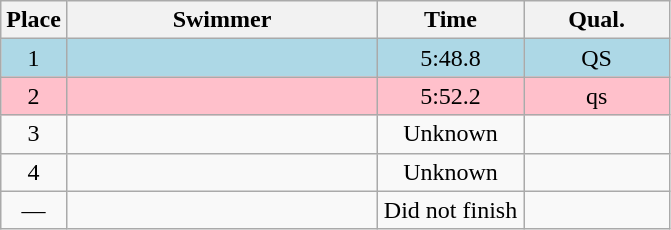<table class=wikitable style="text-align:center">
<tr>
<th>Place</th>
<th width=200>Swimmer</th>
<th width=90>Time</th>
<th width=90>Qual.</th>
</tr>
<tr bgcolor=lightblue>
<td>1</td>
<td align=left></td>
<td>5:48.8</td>
<td>QS</td>
</tr>
<tr bgcolor=pink>
<td>2</td>
<td align=left></td>
<td>5:52.2</td>
<td>qs</td>
</tr>
<tr>
<td>3</td>
<td align=left></td>
<td>Unknown</td>
<td></td>
</tr>
<tr>
<td>4</td>
<td align=left></td>
<td>Unknown</td>
<td></td>
</tr>
<tr>
<td>—</td>
<td align=left></td>
<td>Did not finish</td>
<td></td>
</tr>
</table>
